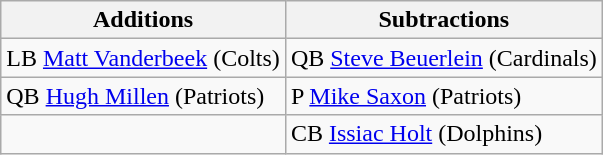<table class="wikitable">
<tr>
<th>Additions</th>
<th>Subtractions</th>
</tr>
<tr>
<td>LB <a href='#'>Matt Vanderbeek</a> (Colts)</td>
<td>QB <a href='#'>Steve Beuerlein</a> (Cardinals)</td>
</tr>
<tr>
<td>QB <a href='#'>Hugh Millen</a> (Patriots)</td>
<td>P <a href='#'>Mike Saxon</a> (Patriots)</td>
</tr>
<tr>
<td></td>
<td>CB <a href='#'>Issiac Holt</a> (Dolphins)</td>
</tr>
</table>
